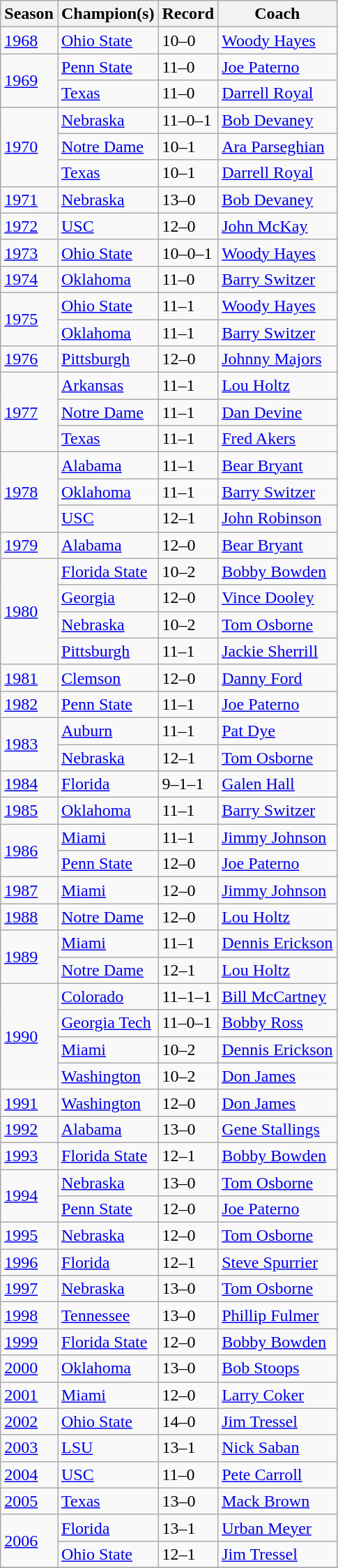<table class="wikitable">
<tr>
<th>Season</th>
<th>Champion(s)</th>
<th>Record</th>
<th>Coach</th>
</tr>
<tr>
<td><a href='#'>1968</a></td>
<td><a href='#'>Ohio State</a></td>
<td>10–0</td>
<td><a href='#'>Woody Hayes</a></td>
</tr>
<tr>
<td rowspan="2"><a href='#'>1969</a></td>
<td><a href='#'>Penn State</a></td>
<td>11–0</td>
<td><a href='#'>Joe Paterno</a></td>
</tr>
<tr>
<td><a href='#'>Texas</a></td>
<td>11–0</td>
<td><a href='#'>Darrell Royal</a></td>
</tr>
<tr>
<td rowspan="3"><a href='#'>1970</a></td>
<td><a href='#'>Nebraska</a></td>
<td>11–0–1</td>
<td><a href='#'>Bob Devaney</a></td>
</tr>
<tr>
<td><a href='#'>Notre Dame</a></td>
<td>10–1</td>
<td><a href='#'>Ara Parseghian</a></td>
</tr>
<tr>
<td><a href='#'>Texas</a></td>
<td>10–1</td>
<td><a href='#'>Darrell Royal</a></td>
</tr>
<tr>
<td><a href='#'>1971</a></td>
<td><a href='#'>Nebraska</a></td>
<td>13–0</td>
<td><a href='#'>Bob Devaney</a></td>
</tr>
<tr>
<td><a href='#'>1972</a></td>
<td><a href='#'>USC</a></td>
<td>12–0</td>
<td><a href='#'>John McKay</a></td>
</tr>
<tr>
<td><a href='#'>1973</a></td>
<td><a href='#'>Ohio State</a></td>
<td>10–0–1</td>
<td><a href='#'>Woody Hayes</a></td>
</tr>
<tr>
<td><a href='#'>1974</a></td>
<td><a href='#'>Oklahoma</a></td>
<td>11–0</td>
<td><a href='#'>Barry Switzer</a></td>
</tr>
<tr>
<td rowspan="2"><a href='#'>1975</a></td>
<td><a href='#'>Ohio State</a></td>
<td>11–1</td>
<td><a href='#'>Woody Hayes</a></td>
</tr>
<tr>
<td><a href='#'>Oklahoma</a></td>
<td>11–1</td>
<td><a href='#'>Barry Switzer</a></td>
</tr>
<tr>
<td><a href='#'>1976</a></td>
<td><a href='#'>Pittsburgh</a></td>
<td>12–0</td>
<td><a href='#'>Johnny Majors</a></td>
</tr>
<tr>
<td rowspan="3"><a href='#'>1977</a></td>
<td><a href='#'>Arkansas</a></td>
<td>11–1</td>
<td><a href='#'>Lou Holtz</a></td>
</tr>
<tr>
<td><a href='#'>Notre Dame</a></td>
<td>11–1</td>
<td><a href='#'>Dan Devine</a></td>
</tr>
<tr>
<td><a href='#'>Texas</a></td>
<td>11–1</td>
<td><a href='#'>Fred Akers</a></td>
</tr>
<tr>
<td rowspan="3"><a href='#'>1978</a></td>
<td><a href='#'>Alabama</a></td>
<td>11–1</td>
<td><a href='#'>Bear Bryant</a></td>
</tr>
<tr>
<td><a href='#'>Oklahoma</a></td>
<td>11–1</td>
<td><a href='#'>Barry Switzer</a></td>
</tr>
<tr>
<td><a href='#'>USC</a></td>
<td>12–1</td>
<td><a href='#'>John Robinson</a></td>
</tr>
<tr>
<td><a href='#'>1979</a></td>
<td><a href='#'>Alabama</a></td>
<td>12–0</td>
<td><a href='#'>Bear Bryant</a></td>
</tr>
<tr>
<td rowspan="4"><a href='#'>1980</a></td>
<td><a href='#'>Florida State</a></td>
<td>10–2</td>
<td><a href='#'>Bobby Bowden</a></td>
</tr>
<tr>
<td><a href='#'>Georgia</a></td>
<td>12–0</td>
<td><a href='#'>Vince Dooley</a></td>
</tr>
<tr>
<td><a href='#'>Nebraska</a></td>
<td>10–2</td>
<td><a href='#'>Tom Osborne</a></td>
</tr>
<tr>
<td><a href='#'>Pittsburgh</a></td>
<td>11–1</td>
<td><a href='#'>Jackie Sherrill</a></td>
</tr>
<tr>
<td><a href='#'>1981</a></td>
<td><a href='#'>Clemson</a></td>
<td>12–0</td>
<td><a href='#'>Danny Ford</a></td>
</tr>
<tr>
<td><a href='#'>1982</a></td>
<td><a href='#'>Penn State</a></td>
<td>11–1</td>
<td><a href='#'>Joe Paterno</a></td>
</tr>
<tr>
<td rowspan="2"><a href='#'>1983</a></td>
<td><a href='#'>Auburn</a></td>
<td>11–1</td>
<td><a href='#'>Pat Dye</a></td>
</tr>
<tr>
<td><a href='#'>Nebraska</a></td>
<td>12–1</td>
<td><a href='#'>Tom Osborne</a></td>
</tr>
<tr>
<td><a href='#'>1984</a></td>
<td><a href='#'>Florida</a></td>
<td>9–1–1</td>
<td><a href='#'>Galen Hall</a></td>
</tr>
<tr>
<td><a href='#'>1985</a></td>
<td><a href='#'>Oklahoma</a></td>
<td>11–1</td>
<td><a href='#'>Barry Switzer</a></td>
</tr>
<tr>
<td rowspan="2"><a href='#'>1986</a></td>
<td><a href='#'>Miami</a></td>
<td>11–1</td>
<td><a href='#'>Jimmy Johnson</a></td>
</tr>
<tr>
<td><a href='#'>Penn State</a></td>
<td>12–0</td>
<td><a href='#'>Joe Paterno</a></td>
</tr>
<tr>
<td><a href='#'>1987</a></td>
<td><a href='#'>Miami</a></td>
<td>12–0</td>
<td><a href='#'>Jimmy Johnson</a></td>
</tr>
<tr>
<td><a href='#'>1988</a></td>
<td><a href='#'>Notre Dame</a></td>
<td>12–0</td>
<td><a href='#'>Lou Holtz</a></td>
</tr>
<tr>
<td rowspan="2"><a href='#'>1989</a></td>
<td><a href='#'>Miami</a></td>
<td>11–1</td>
<td><a href='#'>Dennis Erickson</a></td>
</tr>
<tr>
<td><a href='#'>Notre Dame</a></td>
<td>12–1</td>
<td><a href='#'>Lou Holtz</a></td>
</tr>
<tr>
<td rowspan="4"><a href='#'>1990</a></td>
<td><a href='#'>Colorado</a></td>
<td>11–1–1</td>
<td><a href='#'>Bill McCartney</a></td>
</tr>
<tr>
<td><a href='#'>Georgia Tech</a></td>
<td>11–0–1</td>
<td><a href='#'>Bobby Ross</a></td>
</tr>
<tr>
<td><a href='#'>Miami</a></td>
<td>10–2</td>
<td><a href='#'>Dennis Erickson</a></td>
</tr>
<tr>
<td><a href='#'>Washington</a></td>
<td>10–2</td>
<td><a href='#'>Don James</a></td>
</tr>
<tr>
<td><a href='#'>1991</a></td>
<td><a href='#'>Washington</a></td>
<td>12–0</td>
<td><a href='#'>Don James</a></td>
</tr>
<tr>
<td><a href='#'>1992</a></td>
<td><a href='#'>Alabama</a></td>
<td>13–0</td>
<td><a href='#'>Gene Stallings</a></td>
</tr>
<tr>
<td><a href='#'>1993</a></td>
<td><a href='#'>Florida State</a></td>
<td>12–1</td>
<td><a href='#'>Bobby Bowden</a></td>
</tr>
<tr>
<td rowspan="2"><a href='#'>1994</a></td>
<td><a href='#'>Nebraska</a></td>
<td>13–0</td>
<td><a href='#'>Tom Osborne</a></td>
</tr>
<tr>
<td><a href='#'>Penn State</a></td>
<td>12–0</td>
<td><a href='#'>Joe Paterno</a></td>
</tr>
<tr>
<td><a href='#'>1995</a></td>
<td><a href='#'>Nebraska</a></td>
<td>12–0</td>
<td><a href='#'>Tom Osborne</a></td>
</tr>
<tr>
<td><a href='#'>1996</a></td>
<td><a href='#'>Florida</a></td>
<td>12–1</td>
<td><a href='#'>Steve Spurrier</a></td>
</tr>
<tr>
<td><a href='#'>1997</a></td>
<td><a href='#'>Nebraska</a></td>
<td>13–0</td>
<td><a href='#'>Tom Osborne</a></td>
</tr>
<tr>
<td><a href='#'>1998</a></td>
<td><a href='#'>Tennessee</a></td>
<td>13–0</td>
<td><a href='#'>Phillip Fulmer</a></td>
</tr>
<tr>
<td><a href='#'>1999</a></td>
<td><a href='#'>Florida State</a></td>
<td>12–0</td>
<td><a href='#'>Bobby Bowden</a></td>
</tr>
<tr>
<td><a href='#'>2000</a></td>
<td><a href='#'>Oklahoma</a></td>
<td>13–0</td>
<td><a href='#'>Bob Stoops</a></td>
</tr>
<tr>
<td><a href='#'>2001</a></td>
<td><a href='#'>Miami</a></td>
<td>12–0</td>
<td><a href='#'>Larry Coker</a></td>
</tr>
<tr>
<td><a href='#'>2002</a></td>
<td><a href='#'>Ohio State</a></td>
<td>14–0</td>
<td><a href='#'>Jim Tressel</a></td>
</tr>
<tr>
<td><a href='#'>2003</a></td>
<td><a href='#'>LSU</a></td>
<td>13–1</td>
<td><a href='#'>Nick Saban</a></td>
</tr>
<tr>
<td><a href='#'>2004</a></td>
<td><a href='#'>USC</a></td>
<td>11–0</td>
<td><a href='#'>Pete Carroll</a></td>
</tr>
<tr>
<td><a href='#'>2005</a></td>
<td><a href='#'>Texas</a></td>
<td>13–0</td>
<td><a href='#'>Mack Brown</a></td>
</tr>
<tr>
<td rowspan="2"><a href='#'>2006</a></td>
<td><a href='#'>Florida</a></td>
<td>13–1</td>
<td><a href='#'>Urban Meyer</a></td>
</tr>
<tr>
<td><a href='#'>Ohio State</a></td>
<td>12–1</td>
<td><a href='#'>Jim Tressel</a></td>
</tr>
<tr>
</tr>
</table>
